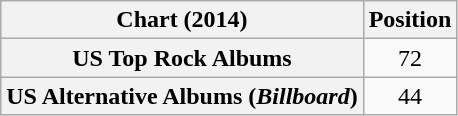<table class="wikitable sortable plainrowheaders">
<tr>
<th scope="col">Chart (2014)</th>
<th scope="col">Position</th>
</tr>
<tr>
<th scope="row">US Top Rock Albums</th>
<td style="text-align:center;">72</td>
</tr>
<tr>
<th scope="row">US Alternative Albums (<em>Billboard</em>)</th>
<td style="text-align:center;">44</td>
</tr>
</table>
